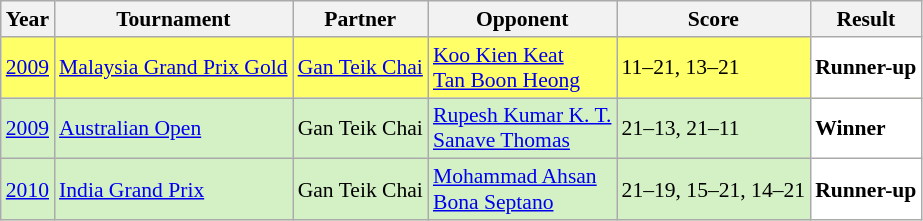<table class="sortable wikitable" style="font-size: 90%;">
<tr>
<th>Year</th>
<th>Tournament</th>
<th>Partner</th>
<th>Opponent</th>
<th>Score</th>
<th>Result</th>
</tr>
<tr style="background:#FFFF67">
<td align="center"><a href='#'>2009</a></td>
<td align="left"><a href='#'>Malaysia Grand Prix Gold</a></td>
<td align="left"> <a href='#'>Gan Teik Chai</a></td>
<td align="left"> <a href='#'>Koo Kien Keat</a> <br>  <a href='#'>Tan Boon Heong</a></td>
<td align="left">11–21, 13–21</td>
<td style="text-align:left; background:white"> <strong>Runner-up</strong></td>
</tr>
<tr style="background:#D4F1C5">
<td align="center"><a href='#'>2009</a></td>
<td align="left"><a href='#'>Australian Open</a></td>
<td align="left"> Gan Teik Chai</td>
<td align="left"> <a href='#'>Rupesh Kumar K. T.</a> <br>  <a href='#'>Sanave Thomas</a></td>
<td align="left">21–13, 21–11</td>
<td style="text-align:left; background:white"> <strong>Winner</strong></td>
</tr>
<tr style="background:#D4F1C5">
<td align="center"><a href='#'>2010</a></td>
<td align="left"><a href='#'>India Grand Prix</a></td>
<td align="left"> Gan Teik Chai</td>
<td align="left"> <a href='#'>Mohammad Ahsan</a> <br>  <a href='#'>Bona Septano</a></td>
<td align="left">21–19, 15–21, 14–21</td>
<td style="text-align:left; background:white"> <strong>Runner-up</strong></td>
</tr>
</table>
